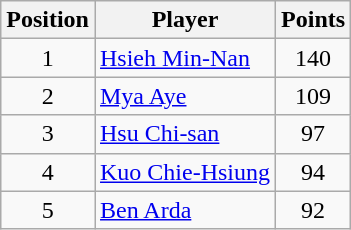<table class=wikitable>
<tr>
<th>Position</th>
<th>Player</th>
<th>Points</th>
</tr>
<tr>
<td align=center>1</td>
<td> <a href='#'>Hsieh Min-Nan</a></td>
<td align=center>140</td>
</tr>
<tr>
<td align=center>2</td>
<td> <a href='#'>Mya Aye</a></td>
<td align=center>109</td>
</tr>
<tr>
<td align=center>3</td>
<td> <a href='#'>Hsu Chi-san</a></td>
<td align=center>97</td>
</tr>
<tr>
<td align=center>4</td>
<td> <a href='#'>Kuo Chie-Hsiung</a></td>
<td align=center>94</td>
</tr>
<tr>
<td align=center>5</td>
<td> <a href='#'>Ben Arda</a></td>
<td align=center>92</td>
</tr>
</table>
